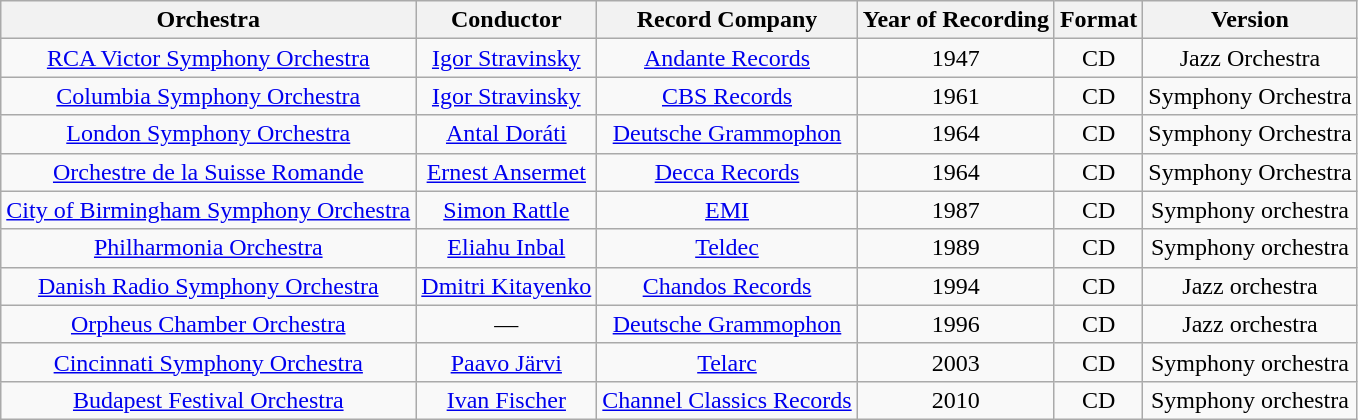<table class="wikitable">
<tr>
<th align="center">Orchestra</th>
<th align="center">Conductor</th>
<th align="center">Record Company</th>
<th align="center">Year of Recording</th>
<th align="center">Format</th>
<th align="center">Version</th>
</tr>
<tr>
<td align="center"><a href='#'>RCA Victor Symphony Orchestra</a></td>
<td align="center"><a href='#'>Igor Stravinsky</a></td>
<td align="center"><a href='#'>Andante Records</a></td>
<td align="center">1947</td>
<td align="center">CD</td>
<td align="center">Jazz Orchestra</td>
</tr>
<tr>
<td align="center"><a href='#'>Columbia Symphony Orchestra</a></td>
<td align="center"><a href='#'>Igor Stravinsky</a></td>
<td align="center"><a href='#'>CBS Records</a></td>
<td align="center">1961</td>
<td align="center">CD</td>
<td align="center">Symphony Orchestra</td>
</tr>
<tr>
<td align="center"><a href='#'>London Symphony Orchestra</a></td>
<td align="center"><a href='#'>Antal Doráti</a></td>
<td align="center"><a href='#'>Deutsche Grammophon</a></td>
<td align="center">1964</td>
<td align="center">CD</td>
<td align="center">Symphony Orchestra</td>
</tr>
<tr>
<td align="center"><a href='#'>Orchestre de la Suisse Romande</a></td>
<td align="center"><a href='#'>Ernest Ansermet</a></td>
<td align="center"><a href='#'>Decca Records</a></td>
<td align="center">1964</td>
<td align="center">CD</td>
<td align="center">Symphony Orchestra</td>
</tr>
<tr>
<td align="center"><a href='#'>City of Birmingham Symphony Orchestra</a></td>
<td align="center"><a href='#'>Simon Rattle</a></td>
<td align="center"><a href='#'>EMI</a></td>
<td align="center">1987</td>
<td align="center">CD</td>
<td align="center">Symphony orchestra</td>
</tr>
<tr>
<td align="center"><a href='#'>Philharmonia Orchestra</a></td>
<td align="center"><a href='#'>Eliahu Inbal</a></td>
<td align="center"><a href='#'>Teldec</a></td>
<td align="center">1989</td>
<td align="center">CD</td>
<td align="center">Symphony orchestra</td>
</tr>
<tr>
<td align="center"><a href='#'>Danish Radio Symphony Orchestra</a></td>
<td align="center"><a href='#'>Dmitri Kitayenko</a></td>
<td align="center"><a href='#'>Chandos Records</a></td>
<td align="center">1994</td>
<td align="center">CD</td>
<td align="center">Jazz orchestra</td>
</tr>
<tr>
<td align="center"><a href='#'>Orpheus Chamber Orchestra</a></td>
<td align="center">—</td>
<td align="center"><a href='#'>Deutsche Grammophon</a></td>
<td align="center">1996</td>
<td align="center">CD</td>
<td align="center">Jazz orchestra</td>
</tr>
<tr>
<td align="center"><a href='#'>Cincinnati Symphony Orchestra</a></td>
<td align="center"><a href='#'>Paavo Järvi</a></td>
<td align="center"><a href='#'>Telarc</a></td>
<td align="center">2003</td>
<td align="center">CD</td>
<td align="center">Symphony orchestra</td>
</tr>
<tr>
<td align="center"><a href='#'>Budapest Festival Orchestra</a></td>
<td align="center"><a href='#'>Ivan Fischer</a></td>
<td align="center"><a href='#'>Channel Classics Records</a></td>
<td align="center">2010</td>
<td align="center">CD</td>
<td align="center">Symphony orchestra</td>
</tr>
</table>
